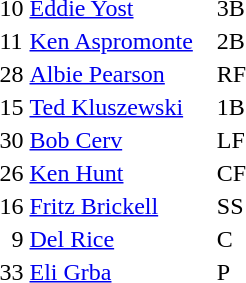<table>
<tr>
<td>10</td>
<td><a href='#'>Eddie Yost</a></td>
<td>3B</td>
</tr>
<tr>
<td>11</td>
<td><a href='#'>Ken Aspromonte</a>   </td>
<td>2B</td>
</tr>
<tr>
<td>28</td>
<td><a href='#'>Albie Pearson</a></td>
<td>RF</td>
</tr>
<tr>
<td>15</td>
<td><a href='#'>Ted Kluszewski</a></td>
<td>1B</td>
</tr>
<tr>
<td>30</td>
<td><a href='#'>Bob Cerv</a></td>
<td>LF</td>
</tr>
<tr>
<td>26</td>
<td><a href='#'>Ken Hunt</a></td>
<td>CF</td>
</tr>
<tr>
<td>16</td>
<td><a href='#'>Fritz Brickell</a></td>
<td>SS</td>
</tr>
<tr>
<td>  9</td>
<td><a href='#'>Del Rice</a></td>
<td>C</td>
</tr>
<tr>
<td>33</td>
<td><a href='#'>Eli Grba</a></td>
<td>P</td>
</tr>
<tr>
</tr>
</table>
